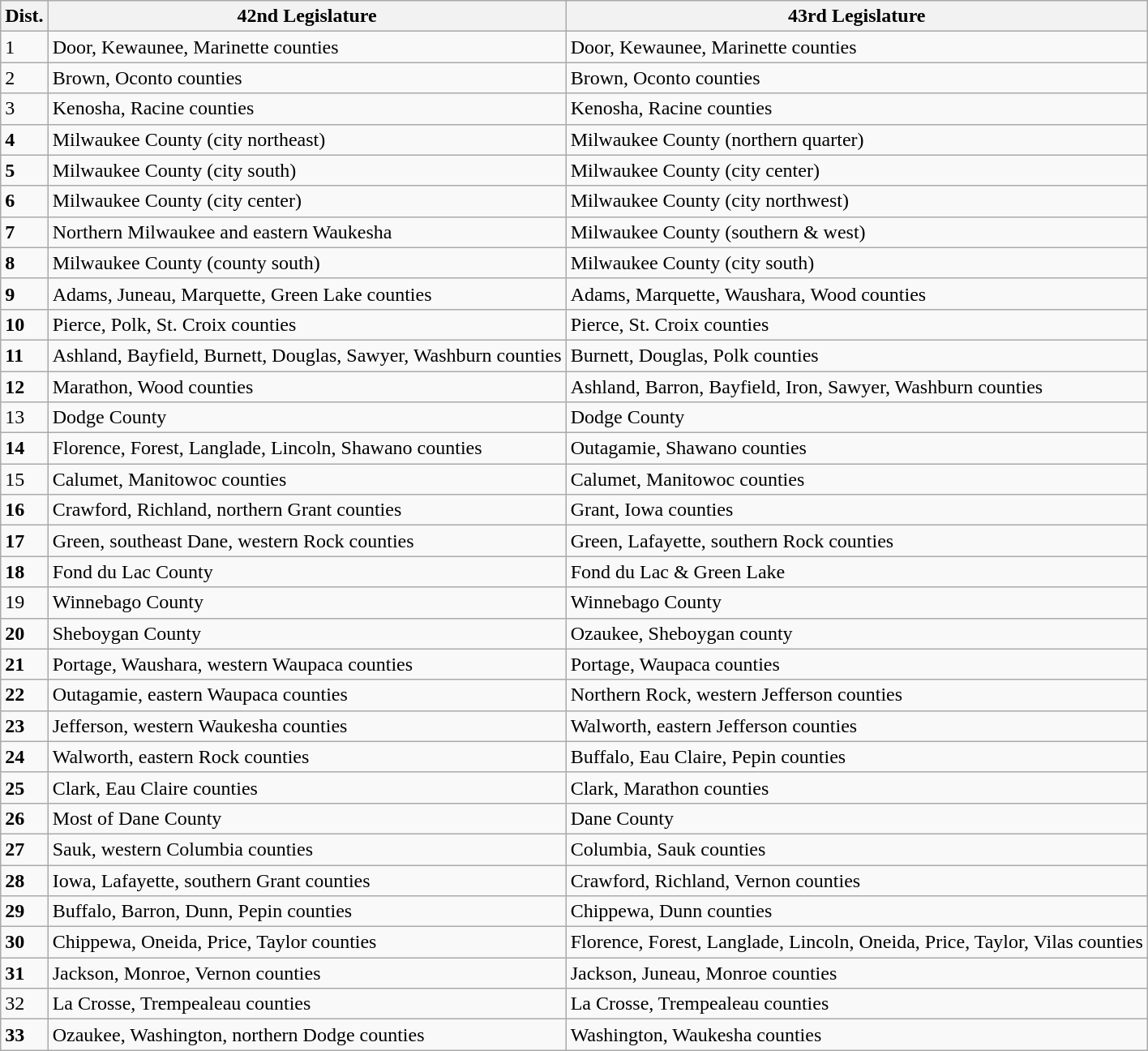<table class="wikitable">
<tr>
<th>Dist.</th>
<th>42nd Legislature</th>
<th>43rd Legislature</th>
</tr>
<tr>
<td>1</td>
<td>Door, Kewaunee, Marinette counties</td>
<td>Door, Kewaunee, Marinette counties</td>
</tr>
<tr>
<td>2</td>
<td>Brown, Oconto counties</td>
<td>Brown, Oconto counties</td>
</tr>
<tr>
<td>3</td>
<td>Kenosha, Racine counties</td>
<td>Kenosha, Racine counties</td>
</tr>
<tr>
<td><strong>4</strong></td>
<td>Milwaukee County (city northeast)</td>
<td>Milwaukee County (northern quarter)</td>
</tr>
<tr>
<td><strong>5</strong></td>
<td>Milwaukee County (city south)</td>
<td>Milwaukee County (city center)</td>
</tr>
<tr>
<td><strong>6</strong></td>
<td>Milwaukee County (city center)</td>
<td>Milwaukee County (city northwest)</td>
</tr>
<tr>
<td><strong>7</strong></td>
<td>Northern Milwaukee and eastern Waukesha</td>
<td>Milwaukee County (southern & west)</td>
</tr>
<tr>
<td><strong>8</strong></td>
<td>Milwaukee County (county south)</td>
<td>Milwaukee County (city south)</td>
</tr>
<tr>
<td><strong>9</strong></td>
<td>Adams, Juneau, Marquette, Green Lake counties</td>
<td>Adams, Marquette, Waushara, Wood counties</td>
</tr>
<tr>
<td><strong>10</strong></td>
<td>Pierce, Polk, St. Croix counties</td>
<td>Pierce, St. Croix counties</td>
</tr>
<tr>
<td><strong>11</strong></td>
<td>Ashland, Bayfield, Burnett, Douglas, Sawyer, Washburn counties</td>
<td>Burnett, Douglas, Polk counties</td>
</tr>
<tr>
<td><strong>12</strong></td>
<td>Marathon, Wood counties</td>
<td>Ashland, Barron, Bayfield, Iron, Sawyer, Washburn counties</td>
</tr>
<tr>
<td>13</td>
<td>Dodge County</td>
<td>Dodge County</td>
</tr>
<tr>
<td><strong>14</strong></td>
<td>Florence, Forest, Langlade, Lincoln, Shawano counties</td>
<td>Outagamie, Shawano counties</td>
</tr>
<tr>
<td>15</td>
<td>Calumet, Manitowoc counties</td>
<td>Calumet, Manitowoc counties</td>
</tr>
<tr>
<td><strong>16</strong></td>
<td>Crawford, Richland, northern Grant counties</td>
<td>Grant, Iowa counties</td>
</tr>
<tr>
<td><strong>17</strong></td>
<td>Green, southeast Dane, western Rock counties</td>
<td>Green, Lafayette, southern Rock counties</td>
</tr>
<tr>
<td><strong>18</strong></td>
<td>Fond du Lac County</td>
<td>Fond du Lac & Green Lake</td>
</tr>
<tr>
<td>19</td>
<td>Winnebago County</td>
<td>Winnebago County</td>
</tr>
<tr>
<td><strong>20</strong></td>
<td>Sheboygan County</td>
<td>Ozaukee, Sheboygan county</td>
</tr>
<tr>
<td><strong>21</strong></td>
<td>Portage, Waushara, western Waupaca counties</td>
<td>Portage, Waupaca counties</td>
</tr>
<tr>
<td><strong>22</strong></td>
<td>Outagamie, eastern Waupaca counties</td>
<td>Northern Rock, western Jefferson counties</td>
</tr>
<tr>
<td><strong>23</strong></td>
<td>Jefferson, western Waukesha counties</td>
<td>Walworth, eastern Jefferson counties</td>
</tr>
<tr>
<td><strong>24</strong></td>
<td>Walworth, eastern Rock counties</td>
<td>Buffalo, Eau Claire, Pepin counties</td>
</tr>
<tr>
<td><strong>25</strong></td>
<td>Clark, Eau Claire counties</td>
<td>Clark, Marathon counties</td>
</tr>
<tr>
<td><strong>26</strong></td>
<td>Most of Dane County</td>
<td>Dane County</td>
</tr>
<tr>
<td><strong>27</strong></td>
<td>Sauk, western Columbia counties</td>
<td>Columbia, Sauk counties</td>
</tr>
<tr>
<td><strong>28</strong></td>
<td>Iowa, Lafayette, southern Grant counties</td>
<td>Crawford, Richland, Vernon counties</td>
</tr>
<tr>
<td><strong>29</strong></td>
<td>Buffalo, Barron, Dunn, Pepin counties</td>
<td>Chippewa, Dunn counties</td>
</tr>
<tr>
<td><strong>30</strong></td>
<td>Chippewa, Oneida, Price, Taylor counties</td>
<td>Florence, Forest, Langlade, Lincoln, Oneida, Price, Taylor, Vilas counties</td>
</tr>
<tr>
<td><strong>31</strong></td>
<td>Jackson, Monroe, Vernon counties</td>
<td>Jackson, Juneau, Monroe counties</td>
</tr>
<tr>
<td>32</td>
<td>La Crosse, Trempealeau counties</td>
<td>La Crosse, Trempealeau counties</td>
</tr>
<tr>
<td><strong>33</strong></td>
<td>Ozaukee, Washington, northern Dodge counties</td>
<td>Washington, Waukesha counties</td>
</tr>
</table>
